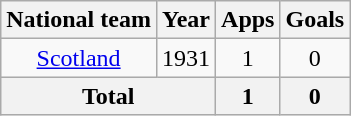<table class="wikitable" style="text-align:center">
<tr>
<th>National team</th>
<th>Year</th>
<th>Apps</th>
<th>Goals</th>
</tr>
<tr>
<td><a href='#'>Scotland</a></td>
<td>1931</td>
<td>1</td>
<td>0</td>
</tr>
<tr>
<th colspan="2">Total</th>
<th>1</th>
<th>0</th>
</tr>
</table>
